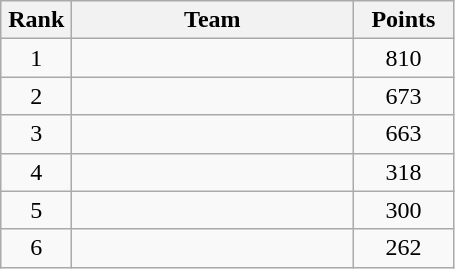<table class="wikitable" style="text-align:center;">
<tr>
<th width=40>Rank</th>
<th width=180>Team</th>
<th width=60>Points</th>
</tr>
<tr>
<td>1</td>
<td align=left></td>
<td>810</td>
</tr>
<tr>
<td>2</td>
<td align=left></td>
<td>673</td>
</tr>
<tr>
<td>3</td>
<td align=left></td>
<td>663</td>
</tr>
<tr>
<td>4</td>
<td align=left></td>
<td>318</td>
</tr>
<tr>
<td>5</td>
<td align=left></td>
<td>300</td>
</tr>
<tr>
<td>6</td>
<td align=left></td>
<td>262</td>
</tr>
</table>
